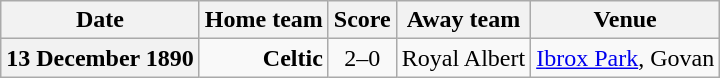<table class="wikitable football-result-list" style="max-width: 80em; text-align: center">
<tr>
<th scope="col">Date</th>
<th scope="col">Home team</th>
<th scope="col">Score</th>
<th scope="col">Away team</th>
<th scope="col">Venue</th>
</tr>
<tr>
<th scope="row">13 December 1890</th>
<td align=right><strong>Celtic</strong></td>
<td>2–0</td>
<td align=left>Royal Albert</td>
<td align=left><a href='#'>Ibrox Park</a>, Govan</td>
</tr>
</table>
